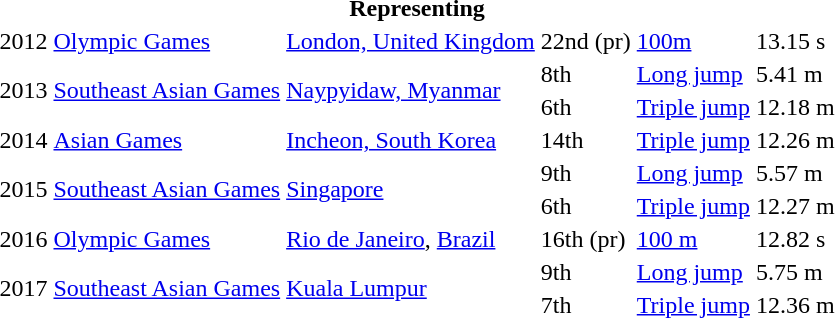<table>
<tr>
<th colspan="6">Representing </th>
</tr>
<tr>
<td>2012</td>
<td><a href='#'>Olympic Games</a></td>
<td><a href='#'>London, United Kingdom</a></td>
<td>22nd (pr)</td>
<td><a href='#'>100m</a></td>
<td>13.15 s</td>
</tr>
<tr>
<td rowspan=2>2013</td>
<td rowspan=2><a href='#'>Southeast Asian Games</a></td>
<td rowspan=2><a href='#'>Naypyidaw, Myanmar</a></td>
<td>8th</td>
<td><a href='#'>Long jump</a></td>
<td>5.41 m</td>
</tr>
<tr>
<td>6th</td>
<td><a href='#'>Triple jump</a></td>
<td>12.18 m</td>
</tr>
<tr>
<td>2014</td>
<td><a href='#'>Asian Games</a></td>
<td><a href='#'>Incheon, South Korea</a></td>
<td>14th</td>
<td><a href='#'>Triple jump</a></td>
<td>12.26 m</td>
</tr>
<tr>
<td rowspan=2>2015</td>
<td rowspan=2><a href='#'>Southeast Asian Games</a></td>
<td rowspan=2><a href='#'>Singapore</a></td>
<td>9th</td>
<td><a href='#'>Long jump</a></td>
<td>5.57 m</td>
</tr>
<tr>
<td>6th</td>
<td><a href='#'>Triple jump</a></td>
<td>12.27 m</td>
</tr>
<tr>
<td>2016</td>
<td><a href='#'>Olympic Games</a></td>
<td><a href='#'>Rio de Janeiro</a>, <a href='#'>Brazil</a></td>
<td>16th (pr)</td>
<td><a href='#'>100 m</a></td>
<td>12.82 s</td>
</tr>
<tr>
<td rowspan=2>2017</td>
<td rowspan=2><a href='#'>Southeast Asian Games</a></td>
<td rowspan=2><a href='#'>Kuala Lumpur</a></td>
<td>9th</td>
<td><a href='#'>Long jump</a></td>
<td>5.75 m</td>
</tr>
<tr>
<td>7th</td>
<td><a href='#'>Triple jump</a></td>
<td>12.36 m</td>
</tr>
</table>
